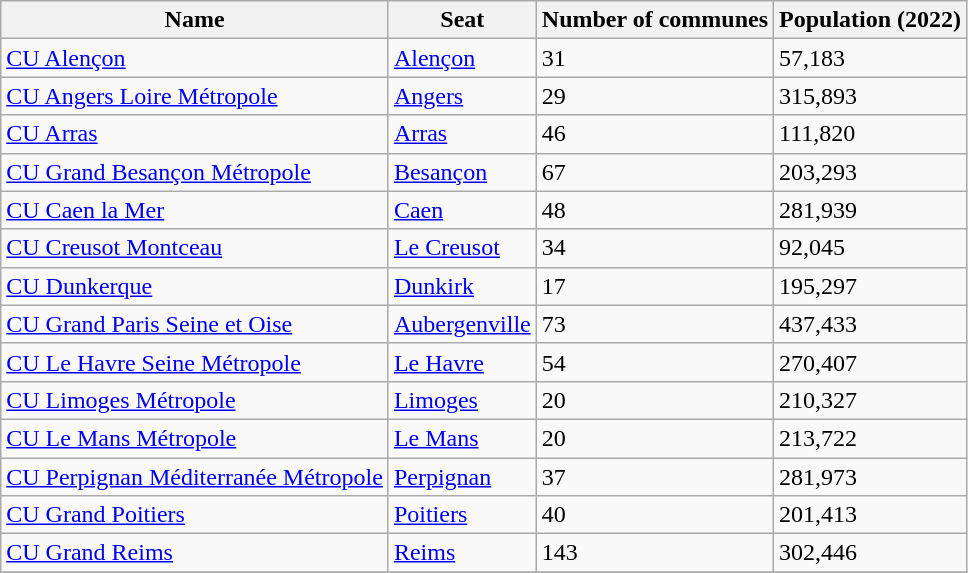<table class="wikitable sortable">
<tr>
<th>Name</th>
<th>Seat</th>
<th>Number of communes</th>
<th>Population (2022)</th>
</tr>
<tr>
<td><a href='#'>CU Alençon</a></td>
<td><a href='#'>Alençon</a></td>
<td>31</td>
<td>57,183</td>
</tr>
<tr>
<td><a href='#'>CU Angers Loire Métropole</a></td>
<td><a href='#'>Angers</a></td>
<td>29</td>
<td>315,893</td>
</tr>
<tr>
<td><a href='#'>CU Arras</a></td>
<td><a href='#'>Arras</a></td>
<td>46</td>
<td>111,820</td>
</tr>
<tr>
<td><a href='#'>CU Grand Besançon Métropole</a></td>
<td><a href='#'>Besançon</a></td>
<td>67</td>
<td>203,293</td>
</tr>
<tr>
<td><a href='#'>CU Caen la Mer</a></td>
<td><a href='#'>Caen</a></td>
<td>48</td>
<td>281,939</td>
</tr>
<tr>
<td><a href='#'>CU Creusot Montceau</a></td>
<td><a href='#'>Le Creusot</a></td>
<td>34</td>
<td>92,045</td>
</tr>
<tr>
<td><a href='#'>CU Dunkerque</a></td>
<td><a href='#'>Dunkirk</a></td>
<td>17</td>
<td>195,297</td>
</tr>
<tr>
<td><a href='#'>CU Grand Paris Seine et Oise</a></td>
<td><a href='#'>Aubergenville</a></td>
<td>73</td>
<td>437,433</td>
</tr>
<tr>
<td><a href='#'>CU Le Havre Seine Métropole</a></td>
<td><a href='#'>Le Havre</a></td>
<td>54</td>
<td>270,407</td>
</tr>
<tr>
<td><a href='#'>CU Limoges Métropole</a></td>
<td><a href='#'>Limoges</a></td>
<td>20</td>
<td>210,327</td>
</tr>
<tr>
<td><a href='#'>CU Le Mans Métropole</a></td>
<td><a href='#'>Le Mans</a></td>
<td>20</td>
<td>213,722</td>
</tr>
<tr>
<td><a href='#'>CU Perpignan Méditerranée Métropole</a></td>
<td><a href='#'>Perpignan</a></td>
<td>37</td>
<td>281,973</td>
</tr>
<tr>
<td><a href='#'>CU Grand Poitiers</a></td>
<td><a href='#'>Poitiers</a></td>
<td>40</td>
<td>201,413</td>
</tr>
<tr>
<td><a href='#'>CU Grand Reims</a></td>
<td><a href='#'>Reims</a></td>
<td>143</td>
<td>302,446</td>
</tr>
<tr>
</tr>
</table>
